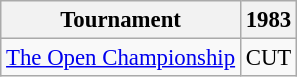<table class="wikitable" style="font-size:95%;text-align:center;">
<tr>
<th>Tournament</th>
<th>1983</th>
</tr>
<tr>
<td align=left><a href='#'>The Open Championship</a></td>
<td>CUT</td>
</tr>
</table>
